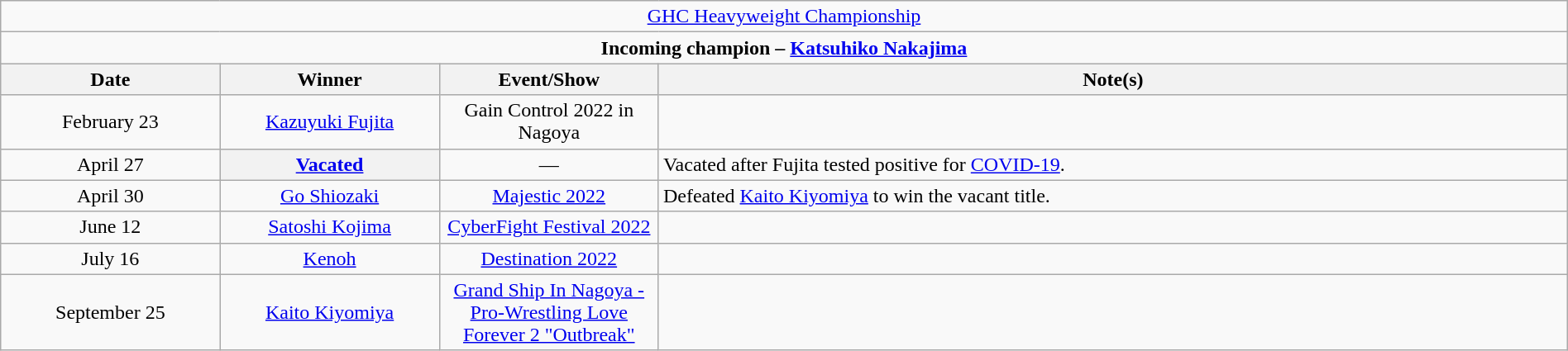<table class="wikitable" style="text-align:center; width:100%;">
<tr>
<td colspan="4" style="text-align: center;"><a href='#'>GHC Heavyweight Championship</a></td>
</tr>
<tr>
<td colspan="4" style="text-align: center;"><strong>Incoming champion – <a href='#'>Katsuhiko Nakajima</a></strong></td>
</tr>
<tr>
<th width=14%>Date</th>
<th width=14%>Winner</th>
<th width=14%>Event/Show</th>
<th width=58%>Note(s)</th>
</tr>
<tr>
<td>February 23</td>
<td><a href='#'>Kazuyuki Fujita</a></td>
<td>Gain Control 2022 in Nagoya</td>
<td></td>
</tr>
<tr>
<td>April 27</td>
<th><a href='#'>Vacated</a></th>
<td>—</td>
<td align=left>Vacated after Fujita tested positive for <a href='#'>COVID-19</a>.</td>
</tr>
<tr>
<td>April 30</td>
<td><a href='#'>Go Shiozaki</a></td>
<td><a href='#'>Majestic 2022</a></td>
<td align=left>Defeated <a href='#'>Kaito Kiyomiya</a> to win the vacant title.</td>
</tr>
<tr>
<td>June 12</td>
<td><a href='#'>Satoshi Kojima</a></td>
<td><a href='#'>CyberFight Festival 2022</a></td>
<td></td>
</tr>
<tr>
<td>July 16</td>
<td><a href='#'>Kenoh</a></td>
<td><a href='#'>Destination 2022</a></td>
<td></td>
</tr>
<tr>
<td>September 25</td>
<td><a href='#'>Kaito Kiyomiya</a></td>
<td><a href='#'>Grand Ship In Nagoya - Pro-Wrestling Love Forever 2 "Outbreak"</a></td>
<td></td>
</tr>
</table>
